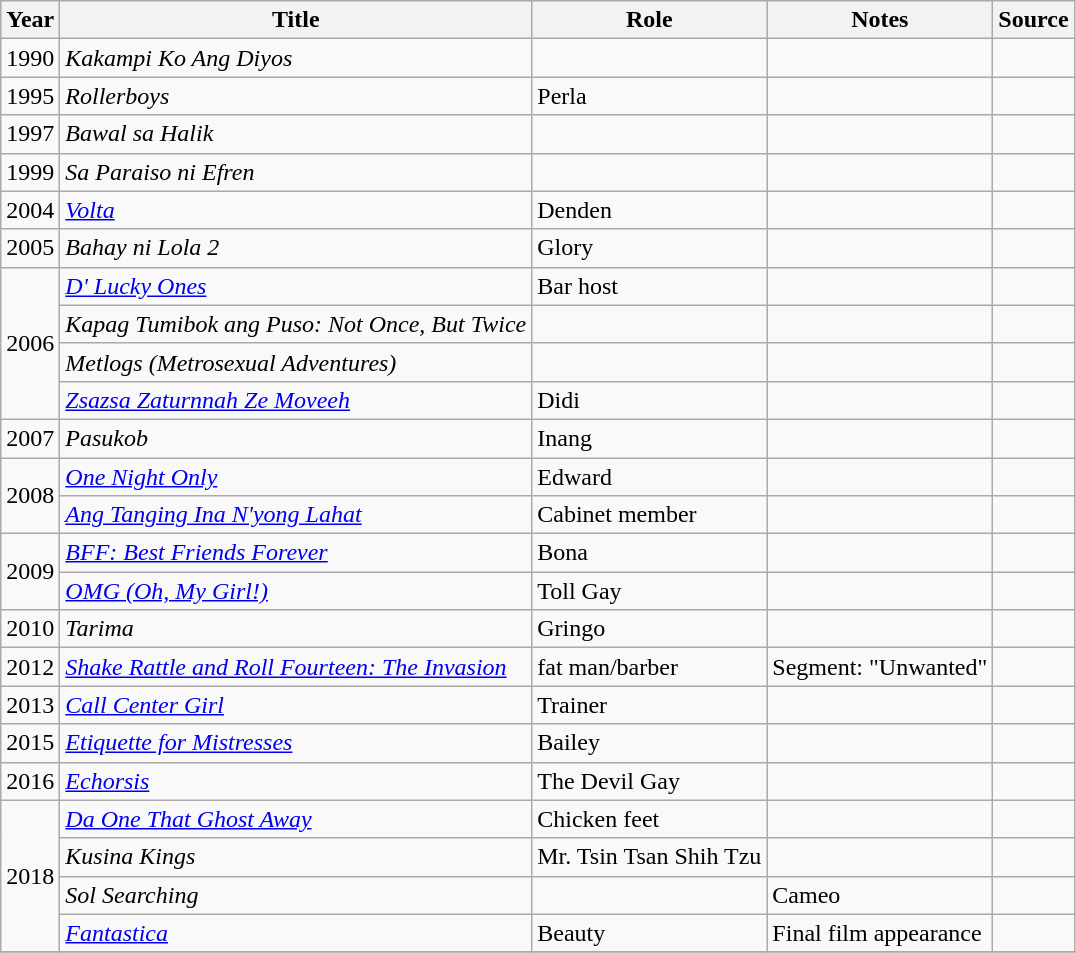<table class="wikitable sortable" >
<tr>
<th>Year</th>
<th>Title</th>
<th>Role</th>
<th class="unsortable">Notes </th>
<th class="unsortable">Source </th>
</tr>
<tr>
<td>1990</td>
<td><em>Kakampi Ko Ang Diyos</em></td>
<td></td>
<td></td>
<td></td>
</tr>
<tr>
<td>1995</td>
<td><em>Rollerboys</em></td>
<td>Perla</td>
<td></td>
<td></td>
</tr>
<tr>
<td>1997</td>
<td><em>Bawal sa Halik</em></td>
<td></td>
<td></td>
<td></td>
</tr>
<tr>
<td>1999</td>
<td><em>Sa Paraiso ni Efren</em></td>
<td></td>
<td></td>
<td></td>
</tr>
<tr>
<td>2004</td>
<td><em><a href='#'>Volta</a></em></td>
<td>Denden</td>
<td></td>
<td></td>
</tr>
<tr>
<td>2005</td>
<td><em>Bahay ni Lola 2</em></td>
<td>Glory</td>
<td></td>
<td></td>
</tr>
<tr>
<td rowspan="4">2006</td>
<td><em><a href='#'>D' Lucky Ones</a></em></td>
<td>Bar host</td>
<td></td>
<td></td>
</tr>
<tr>
<td><em>Kapag Tumibok ang Puso: Not Once, But Twice</em></td>
<td></td>
<td></td>
<td></td>
</tr>
<tr>
<td><em>Metlogs (Metrosexual Adventures)</em></td>
<td></td>
<td></td>
<td></td>
</tr>
<tr>
<td><em><a href='#'>Zsazsa Zaturnnah Ze Moveeh</a></em></td>
<td>Didi</td>
<td></td>
<td></td>
</tr>
<tr>
<td>2007</td>
<td><em>Pasukob</em></td>
<td>Inang</td>
<td></td>
<td></td>
</tr>
<tr>
<td rowspan="2">2008</td>
<td><em><a href='#'>One Night Only</a></em></td>
<td>Edward</td>
<td></td>
<td></td>
</tr>
<tr>
<td><em><a href='#'>Ang Tanging Ina N'yong Lahat</a></em></td>
<td>Cabinet member</td>
<td></td>
<td></td>
</tr>
<tr>
<td rowspan="2">2009</td>
<td><em><a href='#'>BFF: Best Friends Forever</a></em></td>
<td>Bona</td>
<td></td>
<td></td>
</tr>
<tr>
<td><em><a href='#'>OMG (Oh, My Girl!)</a></em></td>
<td>Toll Gay</td>
<td></td>
<td></td>
</tr>
<tr>
<td>2010</td>
<td><em>Tarima</em></td>
<td>Gringo</td>
<td></td>
<td></td>
</tr>
<tr>
<td>2012</td>
<td><em><a href='#'>Shake Rattle and Roll Fourteen: The Invasion</a></em></td>
<td>fat man/barber</td>
<td>Segment: "Unwanted"</td>
<td></td>
</tr>
<tr>
<td>2013</td>
<td><em><a href='#'>Call Center Girl</a></em></td>
<td>Trainer</td>
<td></td>
<td></td>
</tr>
<tr>
<td>2015</td>
<td><em><a href='#'>Etiquette for Mistresses</a></em></td>
<td>Bailey</td>
<td></td>
<td></td>
</tr>
<tr>
<td>2016</td>
<td><em><a href='#'>Echorsis</a></em></td>
<td>The Devil Gay</td>
<td></td>
<td></td>
</tr>
<tr>
<td rowspan="4">2018</td>
<td><em><a href='#'>Da One That Ghost Away</a></em></td>
<td>Chicken feet</td>
<td></td>
<td></td>
</tr>
<tr>
<td><em>Kusina Kings</em></td>
<td>Mr. Tsin Tsan Shih Tzu</td>
<td></td>
<td></td>
</tr>
<tr>
<td><em>Sol Searching</em></td>
<td></td>
<td>Cameo</td>
<td></td>
</tr>
<tr>
<td><em><a href='#'>Fantastica</a></em></td>
<td>Beauty</td>
<td>Final film appearance</td>
<td></td>
</tr>
<tr>
</tr>
</table>
